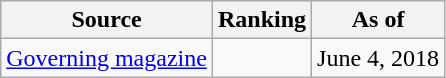<table class="wikitable" style="text-align:center">
<tr>
<th>Source</th>
<th>Ranking</th>
<th>As of</th>
</tr>
<tr>
<td><a href='#'>Governing magazine</a></td>
<td></td>
<td>June 4, 2018</td>
</tr>
</table>
